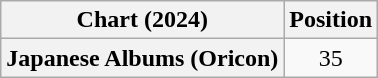<table class="wikitable plainrowheaders" style="text-align:center">
<tr>
<th scope="col">Chart (2024)</th>
<th scope="col">Position</th>
</tr>
<tr>
<th scope="row">Japanese Albums (Oricon)</th>
<td>35</td>
</tr>
</table>
